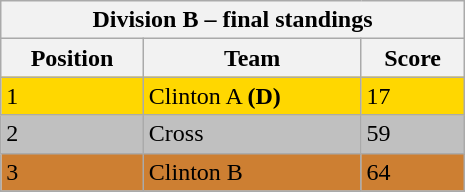<table class="wikitable collapsible collapsed" style="float:right; width:310px">
<tr>
<th colspan=3>Division B – final standings</th>
</tr>
<tr>
<th>Position</th>
<th>Team</th>
<th>Score</th>
</tr>
<tr style="background:#ffd700; color:black">
<td>1</td>
<td>Clinton A <strong>(D)</strong></td>
<td>17</td>
</tr>
<tr style="background:#c0c0c0; color:black">
<td>2</td>
<td>Cross</td>
<td>59</td>
</tr>
<tr style="background:#cd7f32; color:black">
<td>3</td>
<td>Clinton B</td>
<td>64</td>
</tr>
<tr>
</tr>
</table>
